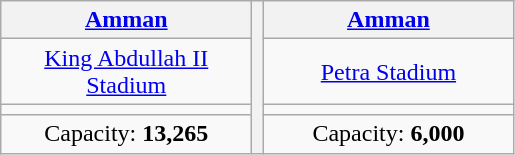<table class="wikitable" style="text-align:center;">
<tr>
<th width=160><a href='#'>Amman</a></th>
<th rowspan=4><br></th>
<th width=160><a href='#'>Amman</a></th>
</tr>
<tr>
<td><a href='#'>King Abdullah II Stadium</a></td>
<td><a href='#'>Petra Stadium</a></td>
</tr>
<tr>
<td></td>
<td></td>
</tr>
<tr>
<td>Capacity: <strong>13,265</strong></td>
<td>Capacity: <strong>6,000</strong></td>
</tr>
</table>
